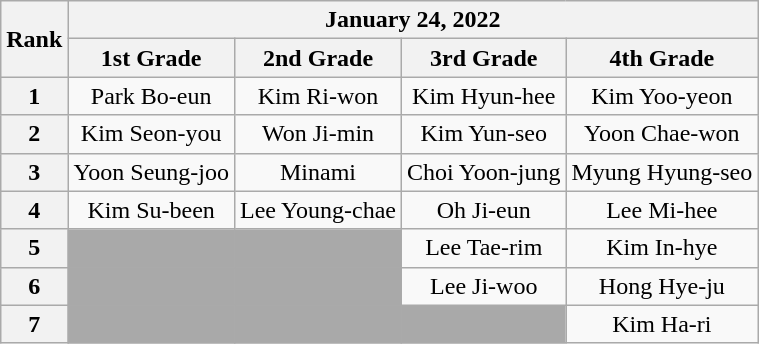<table class="wikitable sortable" style="text-align:center">
<tr>
<th rowspan="2">Rank</th>
<th colspan="4">January 24, 2022</th>
</tr>
<tr>
<th>1st Grade</th>
<th>2nd Grade</th>
<th>3rd Grade</th>
<th>4th Grade</th>
</tr>
<tr>
<th>1</th>
<td>Park Bo-eun</td>
<td>Kim Ri-won</td>
<td>Kim Hyun-hee</td>
<td>Kim Yoo-yeon</td>
</tr>
<tr>
<th>2</th>
<td>Kim Seon-you</td>
<td>Won Ji-min</td>
<td>Kim Yun-seo</td>
<td>Yoon Chae-won</td>
</tr>
<tr>
<th>3</th>
<td>Yoon Seung-joo</td>
<td>Minami</td>
<td>Choi Yoon-jung</td>
<td>Myung Hyung-seo</td>
</tr>
<tr>
<th>4</th>
<td>Kim Su-been</td>
<td>Lee Young-chae</td>
<td>Oh Ji-eun</td>
<td>Lee Mi-hee</td>
</tr>
<tr>
<th>5</th>
<td style="background:darkgray;"></td>
<td style="background:darkgray;"></td>
<td>Lee Tae-rim</td>
<td>Kim In-hye</td>
</tr>
<tr>
<th>6</th>
<td style="background:darkgray;"></td>
<td style="background:darkgray;"></td>
<td>Lee Ji-woo</td>
<td>Hong Hye-ju</td>
</tr>
<tr>
<th>7</th>
<td style="background:darkgray;"></td>
<td style="background:darkgray;"></td>
<td style="background:darkgray;"></td>
<td>Kim Ha-ri</td>
</tr>
</table>
